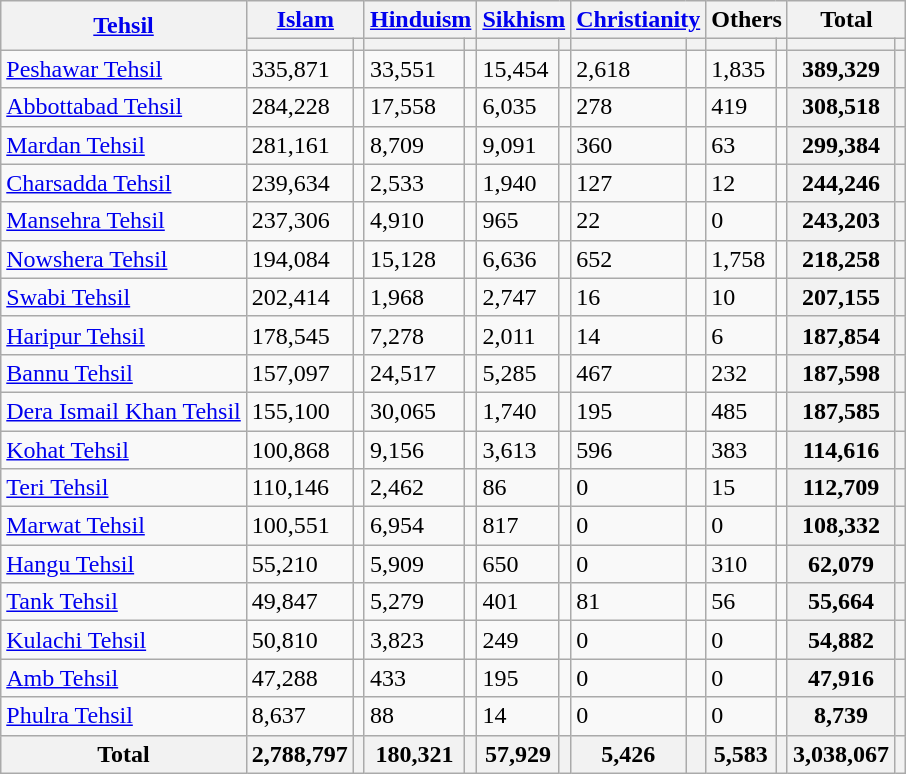<table class="wikitable sortable">
<tr>
<th rowspan="2"><a href='#'>Tehsil</a></th>
<th colspan="2"><a href='#'>Islam</a> </th>
<th colspan="2"><a href='#'>Hinduism</a> </th>
<th colspan="2"><a href='#'>Sikhism</a> </th>
<th colspan="2"><a href='#'>Christianity</a> </th>
<th colspan="2">Others</th>
<th colspan="2">Total</th>
</tr>
<tr>
<th><a href='#'></a></th>
<th></th>
<th></th>
<th></th>
<th></th>
<th></th>
<th></th>
<th></th>
<th></th>
<th></th>
<th></th>
<th></th>
</tr>
<tr>
<td><a href='#'>Peshawar Tehsil</a></td>
<td>335,871</td>
<td></td>
<td>33,551</td>
<td></td>
<td>15,454</td>
<td></td>
<td>2,618</td>
<td></td>
<td>1,835</td>
<td></td>
<th>389,329</th>
<th></th>
</tr>
<tr>
<td><a href='#'>Abbottabad Tehsil</a></td>
<td>284,228</td>
<td></td>
<td>17,558</td>
<td></td>
<td>6,035</td>
<td></td>
<td>278</td>
<td></td>
<td>419</td>
<td></td>
<th>308,518</th>
<th></th>
</tr>
<tr>
<td><a href='#'>Mardan Tehsil</a></td>
<td>281,161</td>
<td></td>
<td>8,709</td>
<td></td>
<td>9,091</td>
<td></td>
<td>360</td>
<td></td>
<td>63</td>
<td></td>
<th>299,384</th>
<th></th>
</tr>
<tr>
<td><a href='#'>Charsadda Tehsil</a></td>
<td>239,634</td>
<td></td>
<td>2,533</td>
<td></td>
<td>1,940</td>
<td></td>
<td>127</td>
<td></td>
<td>12</td>
<td></td>
<th>244,246</th>
<th></th>
</tr>
<tr>
<td><a href='#'>Mansehra Tehsil</a></td>
<td>237,306</td>
<td></td>
<td>4,910</td>
<td></td>
<td>965</td>
<td></td>
<td>22</td>
<td></td>
<td>0</td>
<td></td>
<th>243,203</th>
<th></th>
</tr>
<tr>
<td><a href='#'>Nowshera Tehsil</a></td>
<td>194,084</td>
<td></td>
<td>15,128</td>
<td></td>
<td>6,636</td>
<td></td>
<td>652</td>
<td></td>
<td>1,758</td>
<td></td>
<th>218,258</th>
<th></th>
</tr>
<tr>
<td><a href='#'>Swabi Tehsil</a></td>
<td>202,414</td>
<td></td>
<td>1,968</td>
<td></td>
<td>2,747</td>
<td></td>
<td>16</td>
<td></td>
<td>10</td>
<td></td>
<th>207,155</th>
<th></th>
</tr>
<tr>
<td><a href='#'>Haripur Tehsil</a></td>
<td>178,545</td>
<td></td>
<td>7,278</td>
<td></td>
<td>2,011</td>
<td></td>
<td>14</td>
<td></td>
<td>6</td>
<td></td>
<th>187,854</th>
<th></th>
</tr>
<tr>
<td><a href='#'>Bannu Tehsil</a></td>
<td>157,097</td>
<td></td>
<td>24,517</td>
<td></td>
<td>5,285</td>
<td></td>
<td>467</td>
<td></td>
<td>232</td>
<td></td>
<th>187,598</th>
<th></th>
</tr>
<tr>
<td><a href='#'>Dera Ismail Khan Tehsil</a></td>
<td>155,100</td>
<td></td>
<td>30,065</td>
<td></td>
<td>1,740</td>
<td></td>
<td>195</td>
<td></td>
<td>485</td>
<td></td>
<th>187,585</th>
<th></th>
</tr>
<tr>
<td><a href='#'>Kohat Tehsil</a></td>
<td>100,868</td>
<td></td>
<td>9,156</td>
<td></td>
<td>3,613</td>
<td></td>
<td>596</td>
<td></td>
<td>383</td>
<td></td>
<th>114,616</th>
<th></th>
</tr>
<tr>
<td><a href='#'>Teri Tehsil</a></td>
<td>110,146</td>
<td></td>
<td>2,462</td>
<td></td>
<td>86</td>
<td></td>
<td>0</td>
<td></td>
<td>15</td>
<td></td>
<th>112,709</th>
<th></th>
</tr>
<tr>
<td><a href='#'>Marwat Tehsil</a></td>
<td>100,551</td>
<td></td>
<td>6,954</td>
<td></td>
<td>817</td>
<td></td>
<td>0</td>
<td></td>
<td>0</td>
<td></td>
<th>108,332</th>
<th></th>
</tr>
<tr>
<td><a href='#'>Hangu Tehsil</a></td>
<td>55,210</td>
<td></td>
<td>5,909</td>
<td></td>
<td>650</td>
<td></td>
<td>0</td>
<td></td>
<td>310</td>
<td></td>
<th>62,079</th>
<th></th>
</tr>
<tr>
<td><a href='#'>Tank Tehsil</a></td>
<td>49,847</td>
<td></td>
<td>5,279</td>
<td></td>
<td>401</td>
<td></td>
<td>81</td>
<td></td>
<td>56</td>
<td></td>
<th>55,664</th>
<th></th>
</tr>
<tr>
<td><a href='#'>Kulachi Tehsil</a></td>
<td>50,810</td>
<td></td>
<td>3,823</td>
<td></td>
<td>249</td>
<td></td>
<td>0</td>
<td></td>
<td>0</td>
<td></td>
<th>54,882</th>
<th></th>
</tr>
<tr>
<td><a href='#'>Amb Tehsil</a></td>
<td>47,288</td>
<td></td>
<td>433</td>
<td></td>
<td>195</td>
<td></td>
<td>0</td>
<td></td>
<td>0</td>
<td></td>
<th>47,916</th>
<th></th>
</tr>
<tr>
<td><a href='#'>Phulra Tehsil</a></td>
<td>8,637</td>
<td></td>
<td>88</td>
<td></td>
<td>14</td>
<td></td>
<td>0</td>
<td></td>
<td>0</td>
<td></td>
<th>8,739</th>
<th></th>
</tr>
<tr>
<th>Total</th>
<th>2,788,797</th>
<th></th>
<th>180,321</th>
<th></th>
<th>57,929</th>
<th></th>
<th>5,426</th>
<th></th>
<th>5,583</th>
<th></th>
<th>3,038,067</th>
<th></th>
</tr>
</table>
